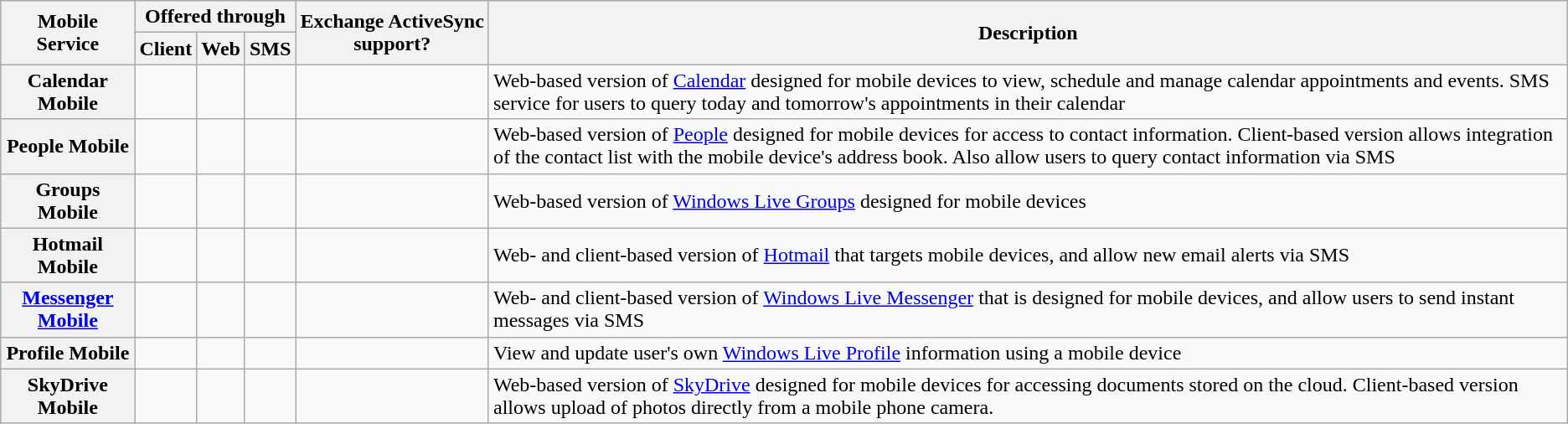<table class="wikitable plainrowheaders">
<tr>
<th rowspan=2>Mobile Service</th>
<th colspan=3>Offered through</th>
<th rowspan=2>Exchange ActiveSync support?</th>
<th rowspan=2>Description</th>
</tr>
<tr>
<th>Client</th>
<th>Web</th>
<th>SMS</th>
</tr>
<tr>
<th scope="row">Calendar Mobile</th>
<td></td>
<td></td>
<td></td>
<td></td>
<td>Web-based version of <a href='#'>Calendar</a> designed for mobile devices to view, schedule and manage calendar appointments and events. SMS service for users to query today and tomorrow's appointments in their calendar</td>
</tr>
<tr>
<th scope="row">People Mobile</th>
<td></td>
<td></td>
<td></td>
<td></td>
<td>Web-based version of <a href='#'>People</a> designed for mobile devices for access to contact information. Client-based version allows integration of the contact list with the mobile device's address book. Also allow users to query contact information via SMS</td>
</tr>
<tr>
<th scope="row">Groups Mobile</th>
<td></td>
<td></td>
<td style="text-align: center;"></td>
<td></td>
<td>Web-based version of <a href='#'>Windows Live Groups</a> designed for mobile devices</td>
</tr>
<tr>
<th scope="row">Hotmail Mobile</th>
<td></td>
<td></td>
<td></td>
<td></td>
<td>Web- and client-based version of <a href='#'>Hotmail</a> that targets mobile devices, and allow new email alerts via SMS</td>
</tr>
<tr>
<th scope="row"><a href='#'>Messenger Mobile</a></th>
<td></td>
<td></td>
<td></td>
<td style="text-align: center;"></td>
<td>Web- and client-based version of <a href='#'>Windows Live Messenger</a> that is designed for mobile devices, and allow users to send instant messages via SMS</td>
</tr>
<tr>
<th scope="row">Profile Mobile</th>
<td></td>
<td></td>
<td></td>
<td style="text-align: center;"></td>
<td>View and update user's own <a href='#'>Windows Live Profile</a> information using a mobile device</td>
</tr>
<tr>
<th scope="row">SkyDrive Mobile</th>
<td></td>
<td></td>
<td></td>
<td style="text-align: center;"></td>
<td>Web-based version of <a href='#'>SkyDrive</a> designed for mobile devices for accessing documents stored on the cloud. Client-based version allows upload of photos directly from a mobile phone camera.</td>
</tr>
</table>
